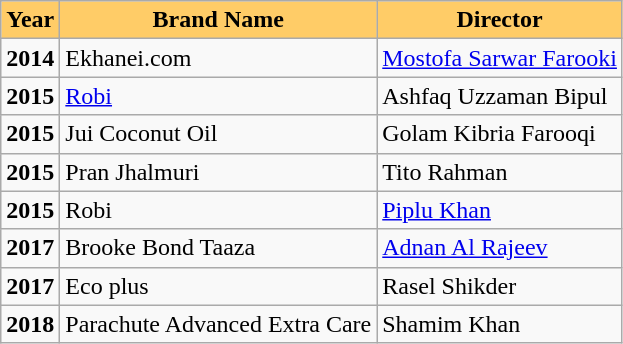<table class="wikitable">
<tr>
<th style="text-align: center; font-weight:bold; background-color:#ffcc67;">Year</th>
<th style="text-align: center; font-weight:bold; background-color:#ffcc67;">Brand Name</th>
<th style="text-align: center; font-weight:bold; background-color:#ffcc67;">Director</th>
</tr>
<tr>
<td style="font-weight:bold;">2014</td>
<td>Ekhanei.com</td>
<td><a href='#'>Mostofa Sarwar Farooki</a></td>
</tr>
<tr>
<td style="font-weight:bold;">2015</td>
<td><a href='#'>Robi</a></td>
<td>Ashfaq Uzzaman Bipul</td>
</tr>
<tr>
<td style="font-weight:bold;">2015</td>
<td>Jui Coconut Oil</td>
<td>Golam Kibria Farooqi</td>
</tr>
<tr>
<td style="font-weight:bold;">2015</td>
<td>Pran Jhalmuri</td>
<td>Tito Rahman</td>
</tr>
<tr>
<td style="font-weight:bold;">2015</td>
<td>Robi</td>
<td><a href='#'>Piplu Khan</a></td>
</tr>
<tr>
<td style="font-weight:bold;">2017</td>
<td>Brooke Bond Taaza</td>
<td><a href='#'>Adnan Al Rajeev</a></td>
</tr>
<tr>
<td style="font-weight:bold;">2017</td>
<td>Eco plus</td>
<td>Rasel Shikder</td>
</tr>
<tr>
<td style="font-weight:bold;">2018</td>
<td>Parachute Advanced Extra Care</td>
<td>Shamim Khan</td>
</tr>
</table>
